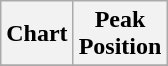<table class="wikitable sortable">
<tr>
<th align="left">Chart</th>
<th align="center">Peak<br> Position</th>
</tr>
<tr>
</tr>
</table>
